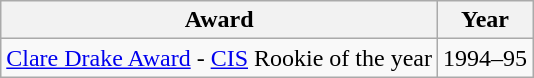<table class="wikitable">
<tr>
<th>Award</th>
<th>Year</th>
</tr>
<tr>
<td><a href='#'>Clare Drake Award</a> - <a href='#'>CIS</a> Rookie of the year </td>
<td>1994–95</td>
</tr>
</table>
